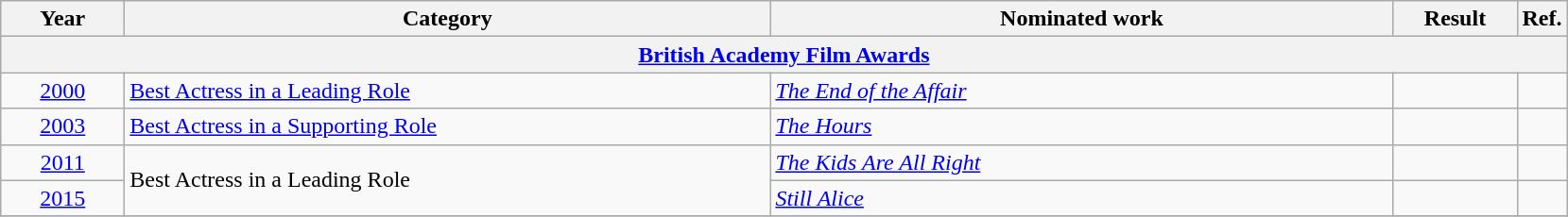<table class=wikitable>
<tr>
<th scope="col" style="width:5em;">Year</th>
<th scope="col" style="width:28em;">Category</th>
<th scope="col" style="width:27em;">Nominated work</th>
<th scope="col" style="width:5em;">Result</th>
<th>Ref.</th>
</tr>
<tr>
<th colspan=5><a href='#'>British Academy Film Awards</a></th>
</tr>
<tr>
<td style="text-align:center;"><a href='#'>2000</a></td>
<td><a href='#'>Best Actress in a Leading Role</a></td>
<td><em><a href='#'>The End of the Affair</a></em></td>
<td></td>
<td style="text-align:center;"></td>
</tr>
<tr>
<td style="text-align:center;"><a href='#'>2003</a></td>
<td><a href='#'>Best Actress in a Supporting Role</a></td>
<td><em><a href='#'>The Hours</a></em></td>
<td></td>
<td style="text-align:center;"></td>
</tr>
<tr>
<td style="text-align:center;"><a href='#'>2011</a></td>
<td rowspan="2">Best Actress in a Leading Role</td>
<td><em><a href='#'>The Kids Are All Right</a></em></td>
<td></td>
<td style="text-align:center;"></td>
</tr>
<tr>
<td style="text-align:center;"><a href='#'>2015</a></td>
<td><em><a href='#'>Still Alice</a></em></td>
<td></td>
<td style="text-align:center;"></td>
</tr>
<tr>
</tr>
</table>
